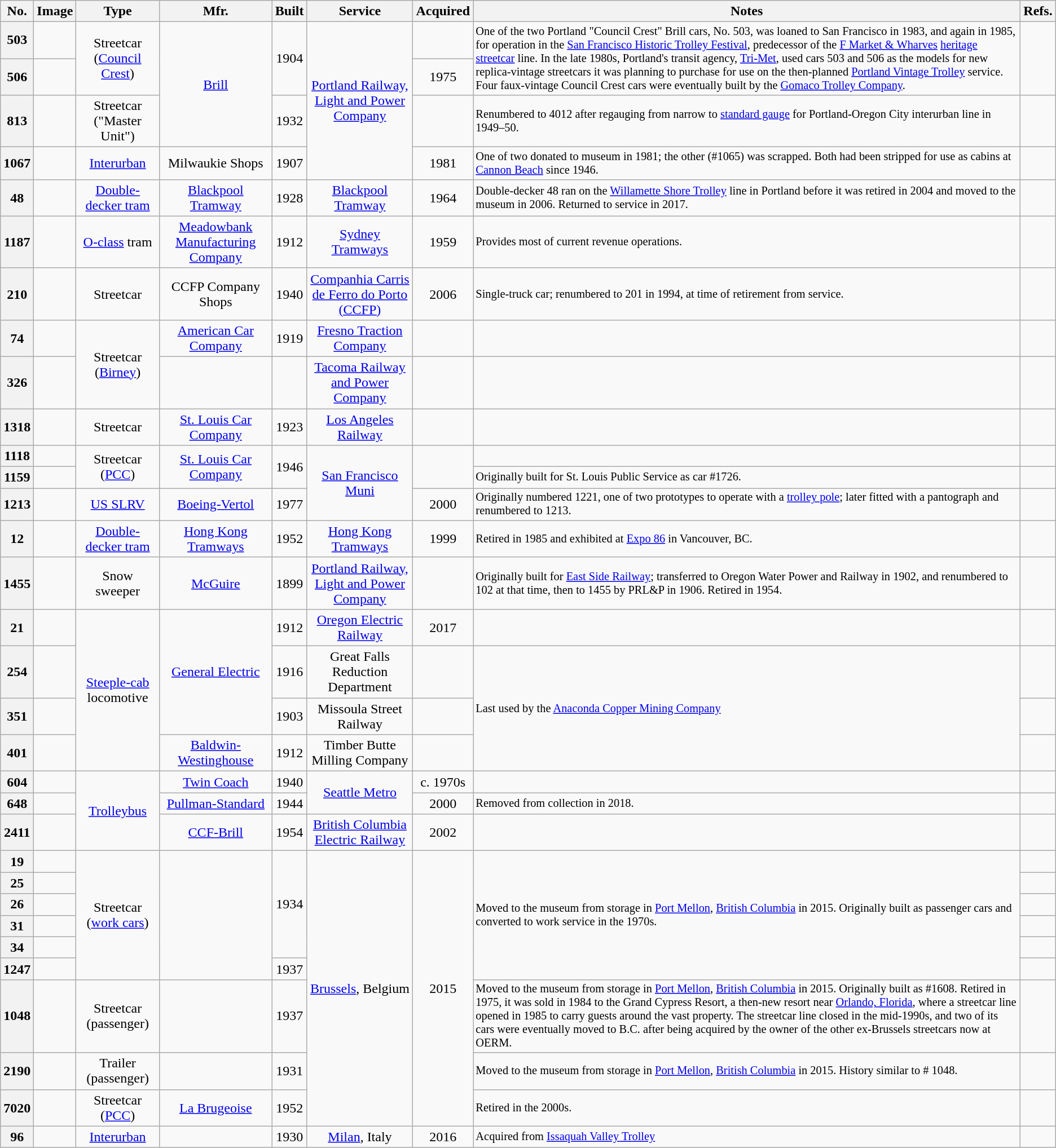<table class="wikitable sortable" style="text-align:center;font-size:100%;">
<tr>
<th>No.</th>
<th class="unsortable">Image</th>
<th>Type</th>
<th><abbr>Mfr.</abbr></th>
<th>Built</th>
<th>Service</th>
<th>Acquired</th>
<th class="unsortable">Notes</th>
<th class="unsortable">Refs.</th>
</tr>
<tr>
<th>503</th>
<td></td>
<td rowspan=2>Streetcar (<a href='#'>Council Crest</a>)</td>
<td rowspan=3><a href='#'>Brill</a></td>
<td rowspan=2>1904</td>
<td rowspan=4><a href='#'>Portland Railway, Light and Power Company</a></td>
<td></td>
<td rowspan=2 style="text-align:left;font-size:85%;">One of the two Portland "Council Crest" Brill cars, No. 503, was loaned to San Francisco in 1983, and again in 1985, for operation in the <a href='#'>San Francisco Historic Trolley Festival</a>, predecessor of the <a href='#'>F Market & Wharves</a> <a href='#'>heritage streetcar</a> line.  In the late 1980s, Portland's transit agency, <a href='#'>Tri-Met</a>, used cars 503 and 506 as the models for new replica-vintage streetcars it was planning to purchase for use on the then-planned <a href='#'>Portland Vintage Trolley</a> service.  Four faux-vintage Council Crest cars were eventually built by the <a href='#'>Gomaco Trolley Company</a>.</td>
<td rowspan=2></td>
</tr>
<tr>
<th>506</th>
<td></td>
<td>1975</td>
</tr>
<tr>
<th>813</th>
<td></td>
<td>Streetcar ("Master Unit")</td>
<td>1932</td>
<td></td>
<td style="text-align:left;font-size:85%;">Renumbered to 4012 after regauging from narrow to <a href='#'>standard gauge</a> for Portland-Oregon City interurban line in 1949–50.</td>
<td></td>
</tr>
<tr>
<th>1067</th>
<td></td>
<td><a href='#'>Interurban</a></td>
<td>Milwaukie Shops</td>
<td>1907</td>
<td>1981</td>
<td style="text-align:left;font-size:85%;">One of two donated to museum in 1981; the other (#1065) was scrapped. Both had been stripped for use as cabins at <a href='#'>Cannon Beach</a> since 1946.</td>
<td></td>
</tr>
<tr>
<th>48</th>
<td></td>
<td><a href='#'>Double-decker tram</a></td>
<td><a href='#'>Blackpool Tramway</a></td>
<td>1928</td>
<td><a href='#'>Blackpool Tramway</a></td>
<td>1964</td>
<td style="text-align:left;font-size:85%;">Double-decker 48 ran on the <a href='#'>Willamette Shore Trolley</a> line in Portland before it was retired in 2004 and moved to the museum in 2006. Returned to service in 2017.</td>
<td></td>
</tr>
<tr>
<th>1187</th>
<td></td>
<td><a href='#'>O-class</a> tram</td>
<td><a href='#'>Meadowbank Manufacturing Company</a></td>
<td>1912</td>
<td><a href='#'>Sydney Tramways</a></td>
<td>1959</td>
<td style="text-align:left;font-size:85%;">Provides most of current revenue operations.</td>
<td></td>
</tr>
<tr>
<th>210</th>
<td></td>
<td>Streetcar</td>
<td>CCFP Company Shops</td>
<td>1940</td>
<td><a href='#'>Companhia Carris de Ferro do Porto (CCFP)</a></td>
<td>2006</td>
<td style="text-align:left;font-size:85%;">Single-truck car; renumbered to 201 in 1994, at time of retirement from service.</td>
<td></td>
</tr>
<tr>
<th>74</th>
<td></td>
<td rowspan=2>Streetcar (<a href='#'>Birney</a>)</td>
<td><a href='#'>American Car Company</a></td>
<td>1919</td>
<td><a href='#'>Fresno Traction Company</a></td>
<td></td>
<td style="text-align:left;"></td>
<td></td>
</tr>
<tr>
<th>326</th>
<td></td>
<td></td>
<td></td>
<td><a href='#'>Tacoma Railway and Power Company</a></td>
<td></td>
<td style="text-align:left;"></td>
<td></td>
</tr>
<tr>
<th>1318</th>
<td></td>
<td>Streetcar</td>
<td><a href='#'>St. Louis Car Company</a></td>
<td>1923</td>
<td><a href='#'>Los Angeles Railway</a></td>
<td></td>
<td style="text-align:left;"></td>
<td></td>
</tr>
<tr>
<th>1118</th>
<td></td>
<td rowspan=2>Streetcar (<a href='#'>PCC</a>)</td>
<td rowspan=2><a href='#'>St. Louis Car Company</a></td>
<td rowspan=2>1946</td>
<td rowspan=3><a href='#'>San Francisco Muni</a></td>
<td rowspan=2></td>
<td style="text-align:left;"></td>
<td></td>
</tr>
<tr>
<th>1159</th>
<td></td>
<td style="text-align:left;font-size:85%;">Originally built for St. Louis Public Service as car #1726.</td>
<td></td>
</tr>
<tr>
<th>1213</th>
<td></td>
<td><a href='#'>US SLRV</a></td>
<td><a href='#'>Boeing-Vertol</a></td>
<td>1977</td>
<td>2000</td>
<td style="text-align:left;font-size:85%;">Originally numbered 1221, one of two prototypes to operate with a <a href='#'>trolley pole</a>; later fitted with a pantograph and renumbered to 1213.</td>
<td></td>
</tr>
<tr>
<th>12</th>
<td></td>
<td><a href='#'>Double-decker tram</a></td>
<td><a href='#'>Hong Kong Tramways</a></td>
<td>1952</td>
<td><a href='#'>Hong Kong Tramways</a></td>
<td>1999</td>
<td style="text-align:left;font-size:85%;">Retired in 1985 and exhibited at <a href='#'>Expo 86</a> in Vancouver, BC.</td>
<td></td>
</tr>
<tr>
<th>1455</th>
<td></td>
<td>Snow sweeper</td>
<td><a href='#'>McGuire</a></td>
<td>1899</td>
<td><a href='#'>Portland Railway, Light and Power Company</a></td>
<td></td>
<td style="text-align:left;font-size:85%;">Originally built for <a href='#'>East Side Railway</a>; transferred to Oregon Water Power and Railway in 1902, and renumbered to 102 at that time, then to 1455 by PRL&P in 1906. Retired in 1954.</td>
<td> </td>
</tr>
<tr>
<th>21</th>
<td></td>
<td rowspan=4><a href='#'>Steeple-cab</a> locomotive</td>
<td rowspan=3><a href='#'>General Electric</a></td>
<td>1912</td>
<td><a href='#'>Oregon Electric Railway</a></td>
<td>2017</td>
<td style="text-align:left;font-size:85%;"></td>
<td></td>
</tr>
<tr>
<th>254</th>
<td></td>
<td>1916</td>
<td>Great Falls Reduction Department</td>
<td></td>
<td rowspan=3 style="text-align:left;font-size:85%;">Last used by the <a href='#'>Anaconda Copper Mining Company</a></td>
<td></td>
</tr>
<tr>
<th>351</th>
<td></td>
<td>1903</td>
<td>Missoula Street Railway</td>
<td></td>
<td></td>
</tr>
<tr>
<th>401</th>
<td></td>
<td><a href='#'>Baldwin-Westinghouse</a></td>
<td>1912</td>
<td>Timber Butte Milling Company</td>
<td></td>
<td></td>
</tr>
<tr>
<th>604</th>
<td></td>
<td rowspan=3><a href='#'>Trolleybus</a></td>
<td><a href='#'>Twin Coach</a></td>
<td>1940</td>
<td rowspan=2><a href='#'>Seattle Metro</a></td>
<td>c. 1970s</td>
<td style="text-align:left;font-size:85%;"></td>
<td></td>
</tr>
<tr>
<th>648</th>
<td></td>
<td><a href='#'>Pullman-Standard</a></td>
<td>1944</td>
<td>2000</td>
<td style="text-align:left;font-size:85%;">Removed from collection in 2018.</td>
<td></td>
</tr>
<tr>
<th>2411</th>
<td></td>
<td><a href='#'>CCF-</a><a href='#'>Brill</a></td>
<td>1954</td>
<td><a href='#'>British Columbia Electric Railway</a></td>
<td>2002</td>
<td style="text-align:left;font-size:85%;"></td>
<td></td>
</tr>
<tr>
<th>19</th>
<td></td>
<td rowspan=6>Streetcar (<a href='#'>work cars</a>)</td>
<td rowspan=6></td>
<td rowspan=5>1934</td>
<td rowspan=9><a href='#'>Brussels</a>, Belgium</td>
<td rowspan=9>2015</td>
<td rowspan=6 style="text-align:left;font-size:85%;">Moved to the museum from storage in <a href='#'>Port Mellon</a>, <a href='#'>British Columbia</a> in 2015. Originally built as passenger cars and converted to work service in the 1970s.</td>
<td></td>
</tr>
<tr>
<th>25</th>
<td></td>
<td></td>
</tr>
<tr>
<th>26</th>
<td></td>
<td></td>
</tr>
<tr>
<th>31</th>
<td></td>
<td></td>
</tr>
<tr>
<th>34</th>
<td></td>
<td></td>
</tr>
<tr>
<th>1247</th>
<td></td>
<td>1937</td>
<td></td>
</tr>
<tr>
<th>1048</th>
<td></td>
<td>Streetcar (passenger)</td>
<td></td>
<td>1937</td>
<td style="text-align:left;font-size:85%;">Moved to the museum from storage in <a href='#'>Port Mellon</a>, <a href='#'>British Columbia</a> in 2015. Originally built as #1608. Retired in 1975, it was sold in 1984 to the Grand Cypress Resort, a then-new  resort near <a href='#'>Orlando, Florida</a>, where a streetcar line opened in 1985 to carry guests around the vast property. The  streetcar line closed in the mid-1990s, and two of its cars were eventually moved to B.C. after being acquired by the owner of the other ex-Brussels streetcars now at OERM.</td>
<td></td>
</tr>
<tr>
<th>2190</th>
<td></td>
<td>Trailer (passenger)</td>
<td></td>
<td>1931</td>
<td style="text-align:left;font-size:85%;">Moved to the museum from storage in <a href='#'>Port Mellon</a>, <a href='#'>British Columbia</a> in 2015. History similar to # 1048.</td>
<td></td>
</tr>
<tr>
<th>7020</th>
<td></td>
<td>Streetcar (<a href='#'>PCC</a>)</td>
<td><a href='#'>La Brugeoise</a></td>
<td>1952</td>
<td style="text-align:left;font-size:85%;">Retired in the 2000s.</td>
<td></td>
</tr>
<tr>
<th>96</th>
<td></td>
<td><a href='#'>Interurban</a></td>
<td></td>
<td>1930</td>
<td><a href='#'>Milan</a>, Italy</td>
<td>2016</td>
<td style="text-align:left;font-size:85%;">Acquired from <a href='#'>Issaquah Valley Trolley</a></td>
<td></td>
</tr>
</table>
